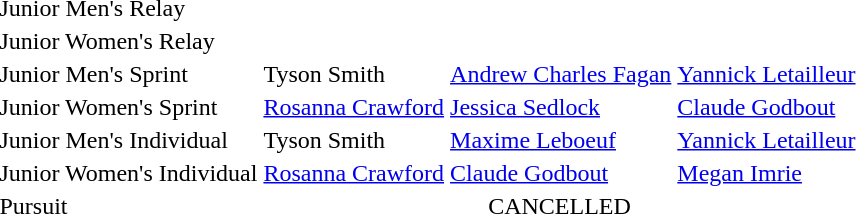<table>
<tr>
<td>Junior Men's Relay</td>
<td></td>
<td></td>
<td></td>
</tr>
<tr>
<td>Junior Women's Relay</td>
<td></td>
<td></td>
<td></td>
</tr>
<tr>
<td>Junior Men's Sprint</td>
<td> Tyson Smith</td>
<td> <a href='#'>Andrew Charles Fagan</a></td>
<td> <a href='#'>Yannick Letailleur</a></td>
</tr>
<tr>
<td>Junior Women's Sprint</td>
<td> <a href='#'>Rosanna Crawford</a></td>
<td> <a href='#'>Jessica Sedlock</a></td>
<td> <a href='#'>Claude Godbout</a></td>
</tr>
<tr>
<td>Junior Men's Individual</td>
<td> Tyson Smith</td>
<td> <a href='#'>Maxime Leboeuf</a></td>
<td> <a href='#'>Yannick Letailleur</a></td>
</tr>
<tr>
<td>Junior Women's Individual</td>
<td> <a href='#'>Rosanna Crawford</a></td>
<td> <a href='#'>Claude Godbout</a></td>
<td> <a href='#'>Megan Imrie</a></td>
</tr>
<tr>
<td>Pursuit</td>
<td colspan="3" align="center">CANCELLED</td>
</tr>
</table>
